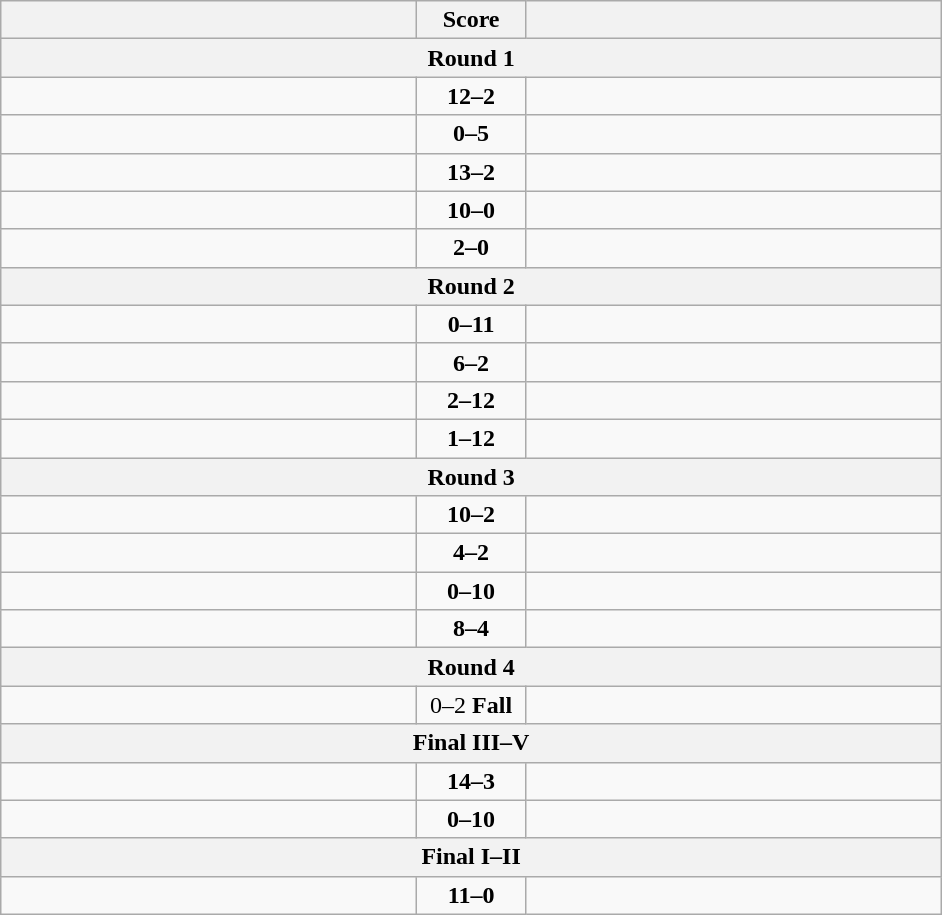<table class="wikitable" style="text-align: left;">
<tr>
<th align="right" width="270"></th>
<th width="65">Score</th>
<th align="left" width="270"></th>
</tr>
<tr>
<th colspan="3">Round 1</th>
</tr>
<tr>
<td><strong></strong></td>
<td align=center><strong>12–2</strong></td>
<td></td>
</tr>
<tr>
<td></td>
<td align=center><strong>0–5</strong></td>
<td><strong></strong></td>
</tr>
<tr>
<td><strong></strong></td>
<td align=center><strong>13–2</strong></td>
<td></td>
</tr>
<tr>
<td><strong></strong></td>
<td align=center><strong>10–0</strong></td>
<td></td>
</tr>
<tr>
<td><strong></strong></td>
<td align=center><strong>2–0</strong></td>
<td></td>
</tr>
<tr>
<th colspan="3">Round 2</th>
</tr>
<tr>
<td></td>
<td align=center><strong>0–11</strong></td>
<td><strong></strong></td>
</tr>
<tr>
<td><strong></strong></td>
<td align=center><strong>6–2</strong></td>
<td></td>
</tr>
<tr>
<td></td>
<td align=center><strong>2–12</strong></td>
<td><strong></strong></td>
</tr>
<tr>
<td></td>
<td align=center><strong>1–12</strong></td>
<td><strong></strong></td>
</tr>
<tr>
<th colspan="3">Round 3</th>
</tr>
<tr>
<td><strong></strong></td>
<td align=center><strong>10–2</strong></td>
<td></td>
</tr>
<tr>
<td><strong></strong></td>
<td align=center><strong>4–2</strong></td>
<td></td>
</tr>
<tr>
<td></td>
<td align=center><strong>0–10</strong></td>
<td><strong></strong></td>
</tr>
<tr>
<td><strong></strong></td>
<td align=center><strong>8–4</strong></td>
<td></td>
</tr>
<tr>
<th colspan="3">Round 4</th>
</tr>
<tr>
<td></td>
<td align=center>0–2 <strong>Fall</strong></td>
<td><strong></strong></td>
</tr>
<tr>
<th colspan="3">Final III–V</th>
</tr>
<tr>
<td><strong></strong></td>
<td align=center><strong>14–3</strong></td>
<td></td>
</tr>
<tr>
<td></td>
<td align=center><strong>0–10</strong></td>
<td><strong></strong></td>
</tr>
<tr>
<th colspan="3">Final I–II</th>
</tr>
<tr>
<td><strong></strong></td>
<td align=center><strong>11–0</strong></td>
<td></td>
</tr>
</table>
